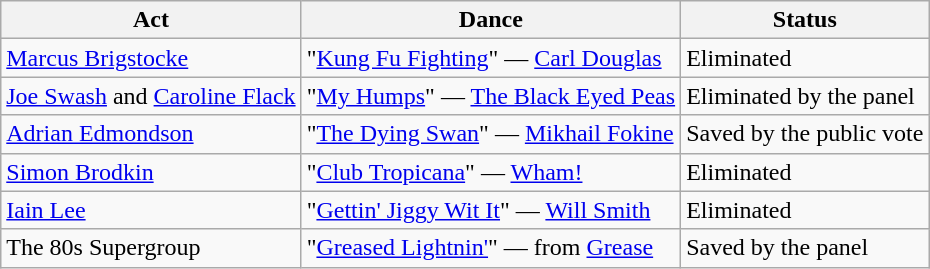<table class="wikitable">
<tr>
<th>Act</th>
<th>Dance</th>
<th>Status</th>
</tr>
<tr>
<td><a href='#'>Marcus Brigstocke</a></td>
<td>"<a href='#'>Kung Fu Fighting</a>" — <a href='#'>Carl Douglas</a></td>
<td>Eliminated</td>
</tr>
<tr>
<td><a href='#'>Joe Swash</a> and <a href='#'>Caroline Flack</a></td>
<td>"<a href='#'>My Humps</a>" — <a href='#'>The Black Eyed Peas</a></td>
<td>Eliminated by the panel</td>
</tr>
<tr>
<td><a href='#'>Adrian Edmondson</a></td>
<td>"<a href='#'>The Dying Swan</a>" — <a href='#'>Mikhail Fokine</a></td>
<td>Saved by the public vote</td>
</tr>
<tr>
<td><a href='#'>Simon Brodkin</a></td>
<td>"<a href='#'>Club Tropicana</a>" — <a href='#'>Wham!</a></td>
<td>Eliminated</td>
</tr>
<tr>
<td><a href='#'>Iain Lee</a></td>
<td>"<a href='#'>Gettin' Jiggy Wit It</a>" — <a href='#'>Will Smith</a></td>
<td>Eliminated</td>
</tr>
<tr>
<td>The 80s Supergroup</td>
<td>"<a href='#'>Greased Lightnin'</a>" — from <a href='#'>Grease</a></td>
<td>Saved by the panel</td>
</tr>
</table>
